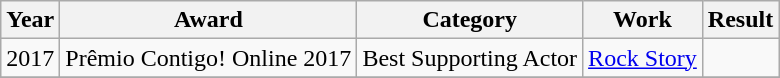<table class="wikitable">
<tr>
<th>Year</th>
<th>Award</th>
<th>Category</th>
<th>Work</th>
<th>Result</th>
</tr>
<tr>
<td>2017</td>
<td>Prêmio Contigo! Online 2017</td>
<td>Best Supporting Actor</td>
<td><a href='#'>Rock Story</a></td>
<td></td>
</tr>
<tr>
</tr>
</table>
